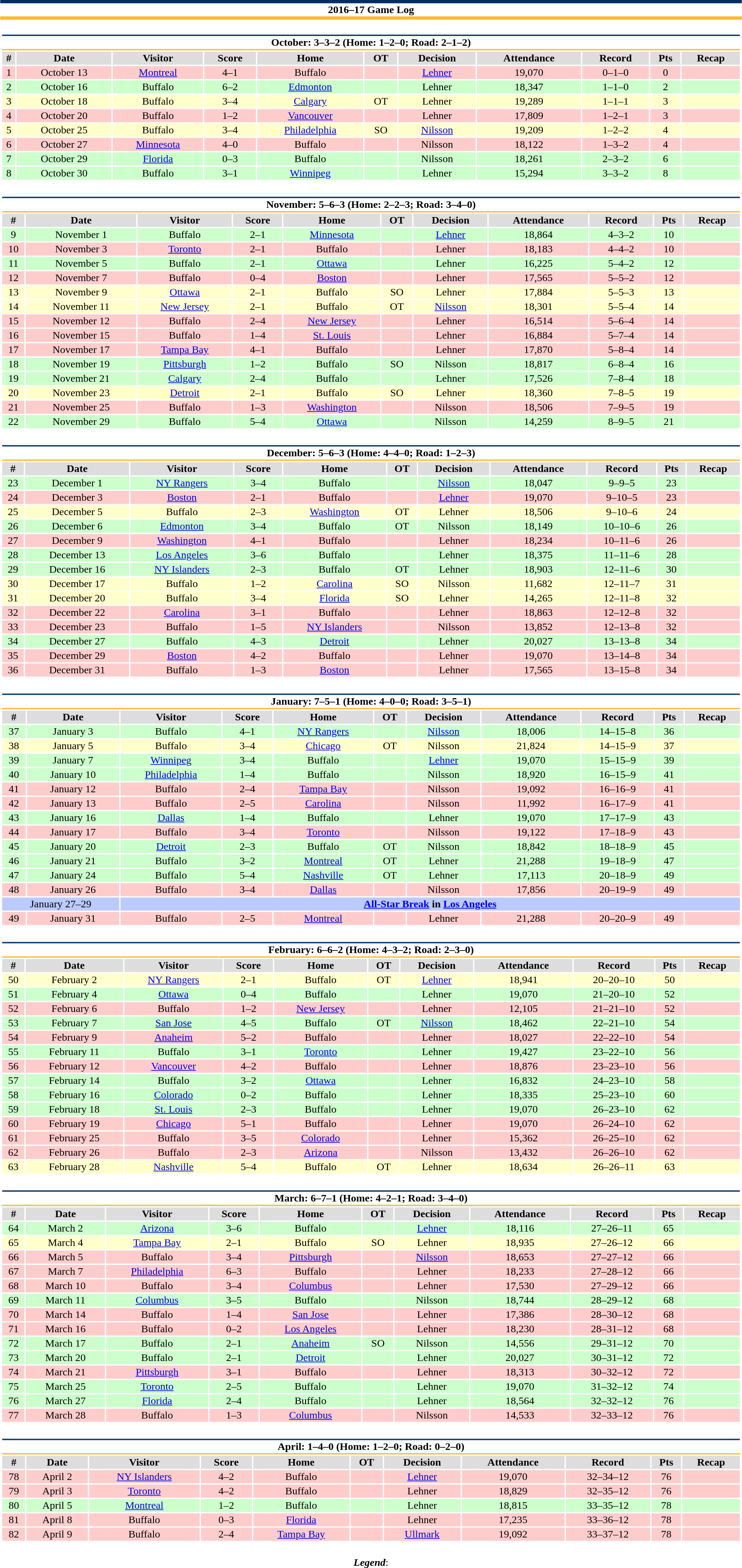<table class="toccolours" style="width:90%; clear:both; margin:1.5em auto; text-align:center;">
<tr>
<th colspan="12" style="background:#fff; border-top:#002D62 5px solid; border-bottom:#FDB930 5px solid;">2016–17 Game Log</th>
</tr>
<tr>
<td colspan=12><br><table class="toccolours collapsible collapsed" style="width:100%;">
<tr>
<th colspan="12" style="background:#fff; border-top:#002D62 2px solid; border-bottom:#FDB930 2px solid;">October: 3–3–2 (Home: 1–2–0; Road: 2–1–2)</th>
</tr>
<tr style="background:#ddd;">
<th>#</th>
<th>Date</th>
<th>Visitor</th>
<th>Score</th>
<th>Home</th>
<th>OT</th>
<th>Decision</th>
<th>Attendance</th>
<th>Record</th>
<th>Pts</th>
<th>Recap</th>
</tr>
<tr style="background:#fcc;">
<td>1</td>
<td>October 13</td>
<td><a href='#'>Montreal</a></td>
<td>4–1</td>
<td>Buffalo</td>
<td></td>
<td><a href='#'>Lehner</a></td>
<td>19,070</td>
<td>0–1–0</td>
<td>0</td>
<td></td>
</tr>
<tr style="background:#cfc;">
<td>2</td>
<td>October 16</td>
<td>Buffalo</td>
<td>6–2</td>
<td><a href='#'>Edmonton</a></td>
<td></td>
<td>Lehner</td>
<td>18,347</td>
<td>1–1–0</td>
<td>2</td>
<td></td>
</tr>
<tr style="background:#ffc;">
<td>3</td>
<td>October 18</td>
<td>Buffalo</td>
<td>3–4</td>
<td><a href='#'>Calgary</a></td>
<td>OT</td>
<td>Lehner</td>
<td>19,289</td>
<td>1–1–1</td>
<td>3</td>
<td></td>
</tr>
<tr style="background:#fcc;">
<td>4</td>
<td>October 20</td>
<td>Buffalo</td>
<td>1–2</td>
<td><a href='#'>Vancouver</a></td>
<td></td>
<td>Lehner</td>
<td>17,809</td>
<td>1–2–1</td>
<td>3</td>
<td></td>
</tr>
<tr style="background:#ffc;">
<td>5</td>
<td>October 25</td>
<td>Buffalo</td>
<td>3–4</td>
<td><a href='#'>Philadelphia</a></td>
<td>SO</td>
<td><a href='#'>Nilsson</a></td>
<td>19,209</td>
<td>1–2–2</td>
<td>4</td>
<td></td>
</tr>
<tr style="background:#fcc;">
<td>6</td>
<td>October 27</td>
<td><a href='#'>Minnesota</a></td>
<td>4–0</td>
<td>Buffalo</td>
<td></td>
<td>Nilsson</td>
<td>18,122</td>
<td>1–3–2</td>
<td>4</td>
<td></td>
</tr>
<tr style="background:#cfc;">
<td>7</td>
<td>October 29</td>
<td><a href='#'>Florida</a></td>
<td>0–3</td>
<td>Buffalo</td>
<td></td>
<td>Nilsson</td>
<td>18,261</td>
<td>2–3–2</td>
<td>6</td>
<td></td>
</tr>
<tr style="background:#cfc;">
<td>8</td>
<td>October 30</td>
<td>Buffalo</td>
<td>3–1</td>
<td><a href='#'>Winnipeg</a></td>
<td></td>
<td>Lehner</td>
<td>15,294</td>
<td>3–3–2</td>
<td>8</td>
<td></td>
</tr>
</table>
</td>
</tr>
<tr>
<td colspan=12><br><table class="toccolours collapsible collapsed" style="width:100%;">
<tr>
<th colspan="12" style="background:#fff; border-top:#002D62 2px solid; border-bottom:#FDB930 2px solid;">November: 5–6–3 (Home: 2–2–3; Road: 3–4–0)</th>
</tr>
<tr style="background:#ddd;">
<th>#</th>
<th>Date</th>
<th>Visitor</th>
<th>Score</th>
<th>Home</th>
<th>OT</th>
<th>Decision</th>
<th>Attendance</th>
<th>Record</th>
<th>Pts</th>
<th>Recap</th>
</tr>
<tr style="background:#cfc;">
<td>9</td>
<td>November 1</td>
<td>Buffalo</td>
<td>2–1</td>
<td><a href='#'>Minnesota</a></td>
<td></td>
<td><a href='#'>Lehner</a></td>
<td>18,864</td>
<td>4–3–2</td>
<td>10</td>
<td></td>
</tr>
<tr style="background:#fcc;">
<td>10</td>
<td>November 3</td>
<td><a href='#'>Toronto</a></td>
<td>2–1</td>
<td>Buffalo</td>
<td></td>
<td>Lehner</td>
<td>18,183</td>
<td>4–4–2</td>
<td>10</td>
<td></td>
</tr>
<tr style="background:#cfc;">
<td>11</td>
<td>November 5</td>
<td>Buffalo</td>
<td>2–1</td>
<td><a href='#'>Ottawa</a></td>
<td></td>
<td>Lehner</td>
<td>16,225</td>
<td>5–4–2</td>
<td>12</td>
<td></td>
</tr>
<tr style="background:#fcc;">
<td>12</td>
<td>November 7</td>
<td>Buffalo</td>
<td>0–4</td>
<td><a href='#'>Boston</a></td>
<td></td>
<td>Lehner</td>
<td>17,565</td>
<td>5–5–2</td>
<td>12</td>
<td></td>
</tr>
<tr style="background:#ffc;">
<td>13</td>
<td>November 9</td>
<td><a href='#'>Ottawa</a></td>
<td>2–1</td>
<td>Buffalo</td>
<td>SO</td>
<td>Lehner</td>
<td>17,884</td>
<td>5–5–3</td>
<td>13</td>
<td></td>
</tr>
<tr style="background:#ffc;">
<td>14</td>
<td>November 11</td>
<td><a href='#'>New Jersey</a></td>
<td>2–1</td>
<td>Buffalo</td>
<td>OT</td>
<td><a href='#'>Nilsson</a></td>
<td>18,301</td>
<td>5–5–4</td>
<td>14</td>
<td></td>
</tr>
<tr style="background:#fcc;">
<td>15</td>
<td>November 12</td>
<td>Buffalo</td>
<td>2–4</td>
<td><a href='#'>New Jersey</a></td>
<td></td>
<td>Lehner</td>
<td>16,514</td>
<td>5–6–4</td>
<td>14</td>
<td></td>
</tr>
<tr style="background:#fcc;">
<td>16</td>
<td>November 15</td>
<td>Buffalo</td>
<td>1–4</td>
<td><a href='#'>St. Louis</a></td>
<td></td>
<td>Lehner</td>
<td>16,884</td>
<td>5–7–4</td>
<td>14</td>
<td></td>
</tr>
<tr style="background:#fcc;">
<td>17</td>
<td>November 17</td>
<td><a href='#'>Tampa Bay</a></td>
<td>4–1</td>
<td>Buffalo</td>
<td></td>
<td>Lehner</td>
<td>17,870</td>
<td>5–8–4</td>
<td>14</td>
<td></td>
</tr>
<tr style="background:#cfc;">
<td>18</td>
<td>November 19</td>
<td><a href='#'>Pittsburgh</a></td>
<td>1–2</td>
<td>Buffalo</td>
<td>SO</td>
<td>Nilsson</td>
<td>18,817</td>
<td>6–8–4</td>
<td>16</td>
<td></td>
</tr>
<tr style="background:#cfc;">
<td>19</td>
<td>November 21</td>
<td><a href='#'>Calgary</a></td>
<td>2–4</td>
<td>Buffalo</td>
<td></td>
<td>Lehner</td>
<td>17,526</td>
<td>7–8–4</td>
<td>18</td>
<td></td>
</tr>
<tr style="background:#ffc;">
<td>20</td>
<td>November 23</td>
<td><a href='#'>Detroit</a></td>
<td>2–1</td>
<td>Buffalo</td>
<td>SO</td>
<td>Lehner</td>
<td>18,360</td>
<td>7–8–5</td>
<td>19</td>
<td></td>
</tr>
<tr style="background:#fcc;">
<td>21</td>
<td>November 25</td>
<td>Buffalo</td>
<td>1–3</td>
<td><a href='#'>Washington</a></td>
<td></td>
<td>Nilsson</td>
<td>18,506</td>
<td>7–9–5</td>
<td>19</td>
<td></td>
</tr>
<tr style="background:#cfc;">
<td>22</td>
<td>November 29</td>
<td>Buffalo</td>
<td>5–4</td>
<td><a href='#'>Ottawa</a></td>
<td></td>
<td>Nilsson</td>
<td>14,259</td>
<td>8–9–5</td>
<td>21</td>
<td></td>
</tr>
</table>
</td>
</tr>
<tr>
<td colspan=12><br><table class="toccolours collapsible collapsed" style="width:100%;">
<tr>
<th colspan="12" style="background:#fff; border-top:#002D62 2px solid; border-bottom:#FDB930 2px solid;">December: 5–6–3 (Home: 4–4–0; Road: 1–2–3)</th>
</tr>
<tr style="background:#ddd;">
<th>#</th>
<th>Date</th>
<th>Visitor</th>
<th>Score</th>
<th>Home</th>
<th>OT</th>
<th>Decision</th>
<th>Attendance</th>
<th>Record</th>
<th>Pts</th>
<th>Recap</th>
</tr>
<tr style="background:#cfc;">
<td>23</td>
<td>December 1</td>
<td><a href='#'>NY Rangers</a></td>
<td>3–4</td>
<td>Buffalo</td>
<td></td>
<td><a href='#'>Nilsson</a></td>
<td>18,047</td>
<td>9–9–5</td>
<td>23</td>
<td></td>
</tr>
<tr style="background:#fcc;">
<td>24</td>
<td>December 3</td>
<td><a href='#'>Boston</a></td>
<td>2–1</td>
<td>Buffalo</td>
<td></td>
<td><a href='#'>Lehner</a></td>
<td>19,070</td>
<td>9–10–5</td>
<td>23</td>
<td></td>
</tr>
<tr style="background:#ffc;">
<td>25</td>
<td>December 5</td>
<td>Buffalo</td>
<td>2–3</td>
<td><a href='#'>Washington</a></td>
<td>OT</td>
<td>Lehner</td>
<td>18,506</td>
<td>9–10–6</td>
<td>24</td>
<td></td>
</tr>
<tr style="background:#cfc;">
<td>26</td>
<td>December 6</td>
<td><a href='#'>Edmonton</a></td>
<td>3–4</td>
<td>Buffalo</td>
<td>OT</td>
<td>Nilsson</td>
<td>18,149</td>
<td>10–10–6</td>
<td>26</td>
<td></td>
</tr>
<tr style="background:#fcc;">
<td>27</td>
<td>December 9</td>
<td><a href='#'>Washington</a></td>
<td>4–1</td>
<td>Buffalo</td>
<td></td>
<td>Lehner</td>
<td>18,234</td>
<td>10–11–6</td>
<td>26</td>
<td></td>
</tr>
<tr style="background:#cfc;">
<td>28</td>
<td>December 13</td>
<td><a href='#'>Los Angeles</a></td>
<td>3–6</td>
<td>Buffalo</td>
<td></td>
<td>Lehner</td>
<td>18,375</td>
<td>11–11–6</td>
<td>28</td>
<td></td>
</tr>
<tr style="background:#cfc;">
<td>29</td>
<td>December 16</td>
<td><a href='#'>NY Islanders</a></td>
<td>2–3</td>
<td>Buffalo</td>
<td>OT</td>
<td>Lehner</td>
<td>18,903</td>
<td>12–11–6</td>
<td>30</td>
<td></td>
</tr>
<tr style="background:#ffc;">
<td>30</td>
<td>December 17</td>
<td>Buffalo</td>
<td>1–2</td>
<td><a href='#'>Carolina</a></td>
<td>SO</td>
<td>Nilsson</td>
<td>11,682</td>
<td>12–11–7</td>
<td>31</td>
<td></td>
</tr>
<tr style="background:#ffc;">
<td>31</td>
<td>December 20</td>
<td>Buffalo</td>
<td>3–4</td>
<td><a href='#'>Florida</a></td>
<td>SO</td>
<td>Lehner</td>
<td>14,265</td>
<td>12–11–8</td>
<td>32</td>
<td></td>
</tr>
<tr style="background:#fcc;">
<td>32</td>
<td>December 22</td>
<td><a href='#'>Carolina</a></td>
<td>3–1</td>
<td>Buffalo</td>
<td></td>
<td>Lehner</td>
<td>18,863</td>
<td>12–12–8</td>
<td>32</td>
<td></td>
</tr>
<tr style="background:#fcc;">
<td>33</td>
<td>December 23</td>
<td>Buffalo</td>
<td>1–5</td>
<td><a href='#'>NY Islanders</a></td>
<td></td>
<td>Nilsson</td>
<td>13,852</td>
<td>12–13–8</td>
<td>32</td>
<td></td>
</tr>
<tr style="background:#cfc;">
<td>34</td>
<td>December 27</td>
<td>Buffalo</td>
<td>4–3</td>
<td><a href='#'>Detroit</a></td>
<td></td>
<td>Lehner</td>
<td>20,027</td>
<td>13–13–8</td>
<td>34</td>
<td></td>
</tr>
<tr style="background:#fcc;">
<td>35</td>
<td>December 29</td>
<td><a href='#'>Boston</a></td>
<td>4–2</td>
<td>Buffalo</td>
<td></td>
<td>Lehner</td>
<td>19,070</td>
<td>13–14–8</td>
<td>34</td>
<td></td>
</tr>
<tr style="background:#fcc;">
<td>36</td>
<td>December 31</td>
<td>Buffalo</td>
<td>1–3</td>
<td><a href='#'>Boston</a></td>
<td></td>
<td>Lehner</td>
<td>17,565</td>
<td>13–15–8</td>
<td>34</td>
<td></td>
</tr>
</table>
</td>
</tr>
<tr>
<td colspan=12><br><table class="toccolours collapsible collapsed" style="width:100%;">
<tr>
<th colspan="12" style="background:#fff; border-top:#002D62 2px solid; border-bottom:#FDB930 2px solid;">January: 7–5–1 (Home: 4–0–0; Road: 3–5–1)</th>
</tr>
<tr style="background:#ddd;">
<th>#</th>
<th>Date</th>
<th>Visitor</th>
<th>Score</th>
<th>Home</th>
<th>OT</th>
<th>Decision</th>
<th>Attendance</th>
<th>Record</th>
<th>Pts</th>
<th>Recap</th>
</tr>
<tr style="background:#cfc;">
<td>37</td>
<td>January 3</td>
<td>Buffalo</td>
<td>4–1</td>
<td><a href='#'>NY Rangers</a></td>
<td></td>
<td><a href='#'>Nilsson</a></td>
<td>18,006</td>
<td>14–15–8</td>
<td>36</td>
<td></td>
</tr>
<tr style="background:#ffc;">
<td>38</td>
<td>January 5</td>
<td>Buffalo</td>
<td>3–4</td>
<td><a href='#'>Chicago</a></td>
<td>OT</td>
<td>Nilsson</td>
<td>21,824</td>
<td>14–15–9</td>
<td>37</td>
<td></td>
</tr>
<tr style="background:#cfc;">
<td>39</td>
<td>January 7</td>
<td><a href='#'>Winnipeg</a></td>
<td>3–4</td>
<td>Buffalo</td>
<td></td>
<td><a href='#'>Lehner</a></td>
<td>19,070</td>
<td>15–15–9</td>
<td>39</td>
<td></td>
</tr>
<tr style="background:#cfc;">
<td>40</td>
<td>January 10</td>
<td><a href='#'>Philadelphia</a></td>
<td>1–4</td>
<td>Buffalo</td>
<td></td>
<td>Nilsson</td>
<td>18,920</td>
<td>16–15–9</td>
<td>41</td>
<td></td>
</tr>
<tr style="background:#fcc;">
<td>41</td>
<td>January 12</td>
<td>Buffalo</td>
<td>2–4</td>
<td><a href='#'>Tampa Bay</a></td>
<td></td>
<td>Nilsson</td>
<td>19,092</td>
<td>16–16–9</td>
<td>41</td>
<td></td>
</tr>
<tr style="background:#fcc;">
<td>42</td>
<td>January 13</td>
<td>Buffalo</td>
<td>2–5</td>
<td><a href='#'>Carolina</a></td>
<td></td>
<td>Nilsson</td>
<td>11,992</td>
<td>16–17–9</td>
<td>41</td>
<td></td>
</tr>
<tr style="background:#cfc;">
<td>43</td>
<td>January 16</td>
<td><a href='#'>Dallas</a></td>
<td>1–4</td>
<td>Buffalo</td>
<td></td>
<td>Lehner</td>
<td>19,070</td>
<td>17–17–9</td>
<td>43</td>
<td></td>
</tr>
<tr style="background:#fcc;">
<td>44</td>
<td>January 17</td>
<td>Buffalo</td>
<td>3–4</td>
<td><a href='#'>Toronto</a></td>
<td></td>
<td>Nilsson</td>
<td>19,122</td>
<td>17–18–9</td>
<td>43</td>
<td></td>
</tr>
<tr style="background:#cfc;">
<td>45</td>
<td>January 20</td>
<td><a href='#'>Detroit</a></td>
<td>2–3</td>
<td>Buffalo</td>
<td>OT</td>
<td>Nilsson</td>
<td>18,842</td>
<td>18–18–9</td>
<td>45</td>
<td></td>
</tr>
<tr style="background:#cfc;">
<td>46</td>
<td>January 21</td>
<td>Buffalo</td>
<td>3–2</td>
<td><a href='#'>Montreal</a></td>
<td>OT</td>
<td>Lehner</td>
<td>21,288</td>
<td>19–18–9</td>
<td>47</td>
<td></td>
</tr>
<tr style="background:#cfc;">
<td>47</td>
<td>January 24</td>
<td>Buffalo</td>
<td>5–4</td>
<td><a href='#'>Nashville</a></td>
<td>OT</td>
<td>Lehner</td>
<td>17,113</td>
<td>20–18–9</td>
<td>49</td>
<td></td>
</tr>
<tr style="background:#fcc;">
<td>48</td>
<td>January 26</td>
<td>Buffalo</td>
<td>3–4</td>
<td><a href='#'>Dallas</a></td>
<td></td>
<td>Nilsson</td>
<td>17,856</td>
<td>20–19–9</td>
<td>49</td>
<td></td>
</tr>
<tr style="background:#bbcaff;">
<td colspan="2">January 27–29</td>
<td colspan="10"><strong><a href='#'>All-Star Break</a> in <a href='#'>Los Angeles</a></strong></td>
</tr>
<tr style="background:#fcc;">
<td>49</td>
<td>January 31</td>
<td>Buffalo</td>
<td>2–5</td>
<td><a href='#'>Montreal</a></td>
<td></td>
<td>Lehner</td>
<td>21,288</td>
<td>20–20–9</td>
<td>49</td>
<td></td>
</tr>
</table>
</td>
</tr>
<tr>
<td colspan=12><br><table class="toccolours collapsible collapsed" style="width:100%;">
<tr>
<th colspan="12" style="background:#fff; border-top:#002D62 2px solid; border-bottom:#FDB930 2px solid;">February: 6–6–2 (Home: 4–3–2; Road: 2–3–0)</th>
</tr>
<tr style="background:#ddd;">
<th>#</th>
<th>Date</th>
<th>Visitor</th>
<th>Score</th>
<th>Home</th>
<th>OT</th>
<th>Decision</th>
<th>Attendance</th>
<th>Record</th>
<th>Pts</th>
<th>Recap</th>
</tr>
<tr style="background:#ffc;">
<td>50</td>
<td>February 2</td>
<td><a href='#'>NY Rangers</a></td>
<td>2–1</td>
<td>Buffalo</td>
<td>OT</td>
<td><a href='#'>Lehner</a></td>
<td>18,941</td>
<td>20–20–10</td>
<td>50</td>
<td></td>
</tr>
<tr style="background:#cfc;">
<td>51</td>
<td>February 4</td>
<td><a href='#'>Ottawa</a></td>
<td>0–4</td>
<td>Buffalo</td>
<td></td>
<td>Lehner</td>
<td>19,070</td>
<td>21–20–10</td>
<td>52</td>
<td></td>
</tr>
<tr style="background:#fcc;">
<td>52</td>
<td>February 6</td>
<td>Buffalo</td>
<td>1–2</td>
<td><a href='#'>New Jersey</a></td>
<td></td>
<td>Lehner</td>
<td>12,105</td>
<td>21–21–10</td>
<td>52</td>
<td></td>
</tr>
<tr style="background:#cfc;">
<td>53</td>
<td>February 7</td>
<td><a href='#'>San Jose</a></td>
<td>4–5</td>
<td>Buffalo</td>
<td>OT</td>
<td><a href='#'>Nilsson</a></td>
<td>18,462</td>
<td>22–21–10</td>
<td>54</td>
<td></td>
</tr>
<tr style="background:#fcc;">
<td>54</td>
<td>February 9</td>
<td><a href='#'>Anaheim</a></td>
<td>5–2</td>
<td>Buffalo</td>
<td></td>
<td>Lehner</td>
<td>18,027</td>
<td>22–22–10</td>
<td>54</td>
<td></td>
</tr>
<tr style="background:#cfc;">
<td>55</td>
<td>February 11</td>
<td>Buffalo</td>
<td>3–1</td>
<td><a href='#'>Toronto</a></td>
<td></td>
<td>Lehner</td>
<td>19,427</td>
<td>23–22–10</td>
<td>56</td>
<td></td>
</tr>
<tr style="background:#fcc;">
<td>56</td>
<td>February 12</td>
<td><a href='#'>Vancouver</a></td>
<td>4–2</td>
<td>Buffalo</td>
<td></td>
<td>Lehner</td>
<td>18,876</td>
<td>23–23–10</td>
<td>56</td>
<td></td>
</tr>
<tr style="background:#cfc;">
<td>57</td>
<td>February 14</td>
<td>Buffalo</td>
<td>3–2</td>
<td><a href='#'>Ottawa</a></td>
<td></td>
<td>Lehner</td>
<td>16,832</td>
<td>24–23–10</td>
<td>58</td>
<td></td>
</tr>
<tr style="background:#cfc;">
<td>58</td>
<td>February 16</td>
<td><a href='#'>Colorado</a></td>
<td>0–2</td>
<td>Buffalo</td>
<td></td>
<td>Lehner</td>
<td>18,335</td>
<td>25–23–10</td>
<td>60</td>
<td></td>
</tr>
<tr style="background:#cfc;">
<td>59</td>
<td>February 18</td>
<td><a href='#'>St. Louis</a></td>
<td>2–3</td>
<td>Buffalo</td>
<td></td>
<td>Lehner</td>
<td>19,070</td>
<td>26–23–10</td>
<td>62</td>
<td></td>
</tr>
<tr style="background:#fcc;">
<td>60</td>
<td>February 19</td>
<td><a href='#'>Chicago</a></td>
<td>5–1</td>
<td>Buffalo</td>
<td></td>
<td>Lehner</td>
<td>19,070</td>
<td>26–24–10</td>
<td>62</td>
<td></td>
</tr>
<tr style="background:#fcc;">
<td>61</td>
<td>February 25</td>
<td>Buffalo</td>
<td>3–5</td>
<td><a href='#'>Colorado</a></td>
<td></td>
<td>Lehner</td>
<td>15,362</td>
<td>26–25–10</td>
<td>62</td>
<td></td>
</tr>
<tr style="background:#fcc;">
<td>62</td>
<td>February 26</td>
<td>Buffalo</td>
<td>2–3</td>
<td><a href='#'>Arizona</a></td>
<td></td>
<td>Nilsson</td>
<td>13,432</td>
<td>26–26–10</td>
<td>62</td>
<td></td>
</tr>
<tr style="background:#ffc;">
<td>63</td>
<td>February 28</td>
<td><a href='#'>Nashville</a></td>
<td>5–4</td>
<td>Buffalo</td>
<td>OT</td>
<td>Lehner</td>
<td>18,634</td>
<td>26–26–11</td>
<td>63</td>
<td></td>
</tr>
</table>
</td>
</tr>
<tr>
<td colspan=12><br><table class="toccolours collapsible collapsed" style="width:100%;">
<tr>
<th colspan="12" style="background:#fff; border-top:#002D62 2px solid; border-bottom:#FDB930 2px solid;">March: 6–7–1 (Home: 4–2–1; Road: 3–4–0)</th>
</tr>
<tr style="background:#ddd;">
<th>#</th>
<th>Date</th>
<th>Visitor</th>
<th>Score</th>
<th>Home</th>
<th>OT</th>
<th>Decision</th>
<th>Attendance</th>
<th>Record</th>
<th>Pts</th>
<th>Recap</th>
</tr>
<tr style="background:#cfc;">
<td>64</td>
<td>March 2</td>
<td><a href='#'>Arizona</a></td>
<td>3–6</td>
<td>Buffalo</td>
<td></td>
<td><a href='#'>Lehner</a></td>
<td>18,116</td>
<td>27–26–11</td>
<td>65</td>
<td></td>
</tr>
<tr style="background:#ffc;">
<td>65</td>
<td>March 4</td>
<td><a href='#'>Tampa Bay</a></td>
<td>2–1</td>
<td>Buffalo</td>
<td>SO</td>
<td>Lehner</td>
<td>18,935</td>
<td>27–26–12</td>
<td>66</td>
<td></td>
</tr>
<tr style="background:#fcc;">
<td>66</td>
<td>March 5</td>
<td>Buffalo</td>
<td>3–4</td>
<td><a href='#'>Pittsburgh</a></td>
<td></td>
<td><a href='#'>Nilsson</a></td>
<td>18,653</td>
<td>27–27–12</td>
<td>66</td>
<td></td>
</tr>
<tr style="background:#fcc;">
<td>67</td>
<td>March 7</td>
<td><a href='#'>Philadelphia</a></td>
<td>6–3</td>
<td>Buffalo</td>
<td></td>
<td>Lehner</td>
<td>18,233</td>
<td>27–28–12</td>
<td>66</td>
<td></td>
</tr>
<tr style="background:#fcc;">
<td>68</td>
<td>March 10</td>
<td>Buffalo</td>
<td>3–4</td>
<td><a href='#'>Columbus</a></td>
<td></td>
<td>Lehner</td>
<td>17,530</td>
<td>27–29–12</td>
<td>66</td>
<td></td>
</tr>
<tr style="background:#cfc;">
<td>69</td>
<td>March 11</td>
<td><a href='#'>Columbus</a></td>
<td>3–5</td>
<td>Buffalo</td>
<td></td>
<td>Nilsson</td>
<td>18,744</td>
<td>28–29–12</td>
<td>68</td>
<td></td>
</tr>
<tr style="background:#fcc;">
<td>70</td>
<td>March 14</td>
<td>Buffalo</td>
<td>1–4</td>
<td><a href='#'>San Jose</a></td>
<td></td>
<td>Lehner</td>
<td>17,386</td>
<td>28–30–12</td>
<td>68</td>
<td></td>
</tr>
<tr style="background:#fcc;">
<td>71</td>
<td>March 16</td>
<td>Buffalo</td>
<td>0–2</td>
<td><a href='#'>Los Angeles</a></td>
<td></td>
<td>Lehner</td>
<td>18,230</td>
<td>28–31–12</td>
<td>68</td>
<td></td>
</tr>
<tr style="background:#cfc;">
<td>72</td>
<td>March 17</td>
<td>Buffalo</td>
<td>2–1</td>
<td><a href='#'>Anaheim</a></td>
<td>SO</td>
<td>Nilsson</td>
<td>14,556</td>
<td>29–31–12</td>
<td>70</td>
<td></td>
</tr>
<tr style="background:#cfc;">
<td>73</td>
<td>March 20</td>
<td>Buffalo</td>
<td>2–1</td>
<td><a href='#'>Detroit</a></td>
<td></td>
<td>Lehner</td>
<td>20,027</td>
<td>30–31–12</td>
<td>72</td>
<td></td>
</tr>
<tr style="background:#fcc;">
<td>74</td>
<td>March 21</td>
<td><a href='#'>Pittsburgh</a></td>
<td>3–1</td>
<td>Buffalo</td>
<td></td>
<td>Lehner</td>
<td>18,313</td>
<td>30–32–12</td>
<td>72</td>
<td></td>
</tr>
<tr style="background:#cfc;">
<td>75</td>
<td>March 25</td>
<td><a href='#'>Toronto</a></td>
<td>2–5</td>
<td>Buffalo</td>
<td></td>
<td>Lehner</td>
<td>19,070</td>
<td>31–32–12</td>
<td>74</td>
<td></td>
</tr>
<tr style="background:#cfc;">
<td>76</td>
<td>March 27</td>
<td><a href='#'>Florida</a></td>
<td>2–4</td>
<td>Buffalo</td>
<td></td>
<td>Lehner</td>
<td>18,564</td>
<td>32–32–12</td>
<td>76</td>
<td></td>
</tr>
<tr style="background:#fcc;">
<td>77</td>
<td>March 28</td>
<td>Buffalo</td>
<td>1–3</td>
<td><a href='#'>Columbus</a></td>
<td></td>
<td>Nilsson</td>
<td>14,533</td>
<td>32–33–12</td>
<td>76</td>
<td></td>
</tr>
</table>
</td>
</tr>
<tr>
<td colspan=12><br><table class="toccolours collapsible collapsed" style="width:100%;">
<tr>
<th colspan="12" style="background:#fff; border-top:#002D62 2px solid; border-bottom:#FDB930 2px solid;">April: 1–4–0 (Home: 1–2–0; Road: 0–2–0)</th>
</tr>
<tr style="background:#ddd;">
<th>#</th>
<th>Date</th>
<th>Visitor</th>
<th>Score</th>
<th>Home</th>
<th>OT</th>
<th>Decision</th>
<th>Attendance</th>
<th>Record</th>
<th>Pts</th>
<th>Recap</th>
</tr>
<tr style="background:#fcc;">
<td>78</td>
<td>April 2</td>
<td><a href='#'>NY Islanders</a></td>
<td>4–2</td>
<td>Buffalo</td>
<td></td>
<td><a href='#'>Lehner</a></td>
<td>19,070</td>
<td>32–34–12</td>
<td>76</td>
<td></td>
</tr>
<tr style="background:#fcc;">
<td>79</td>
<td>April 3</td>
<td><a href='#'>Toronto</a></td>
<td>4–2</td>
<td>Buffalo</td>
<td></td>
<td>Lehner</td>
<td>18,829</td>
<td>32–35–12</td>
<td>76</td>
<td></td>
</tr>
<tr style="background:#cfc;">
<td>80</td>
<td>April 5</td>
<td><a href='#'>Montreal</a></td>
<td>1–2</td>
<td>Buffalo</td>
<td></td>
<td>Lehner</td>
<td>18,815</td>
<td>33–35–12</td>
<td>78</td>
<td></td>
</tr>
<tr style="background:#fcc;">
<td>81</td>
<td>April 8</td>
<td>Buffalo</td>
<td>0–3</td>
<td><a href='#'>Florida</a></td>
<td></td>
<td>Lehner</td>
<td>17,235</td>
<td>33–36–12</td>
<td>78</td>
<td></td>
</tr>
<tr style="background:#fcc;">
<td>82</td>
<td>April 9</td>
<td>Buffalo</td>
<td>2–4</td>
<td><a href='#'>Tampa Bay</a></td>
<td></td>
<td><a href='#'>Ullmark</a></td>
<td>19,092</td>
<td>33–37–12</td>
<td>78</td>
<td></td>
</tr>
</table>
</td>
</tr>
<tr>
<td colspan="11" style="text-align:center;"><br><strong><em>Legend</em></strong>:


</td>
</tr>
</table>
